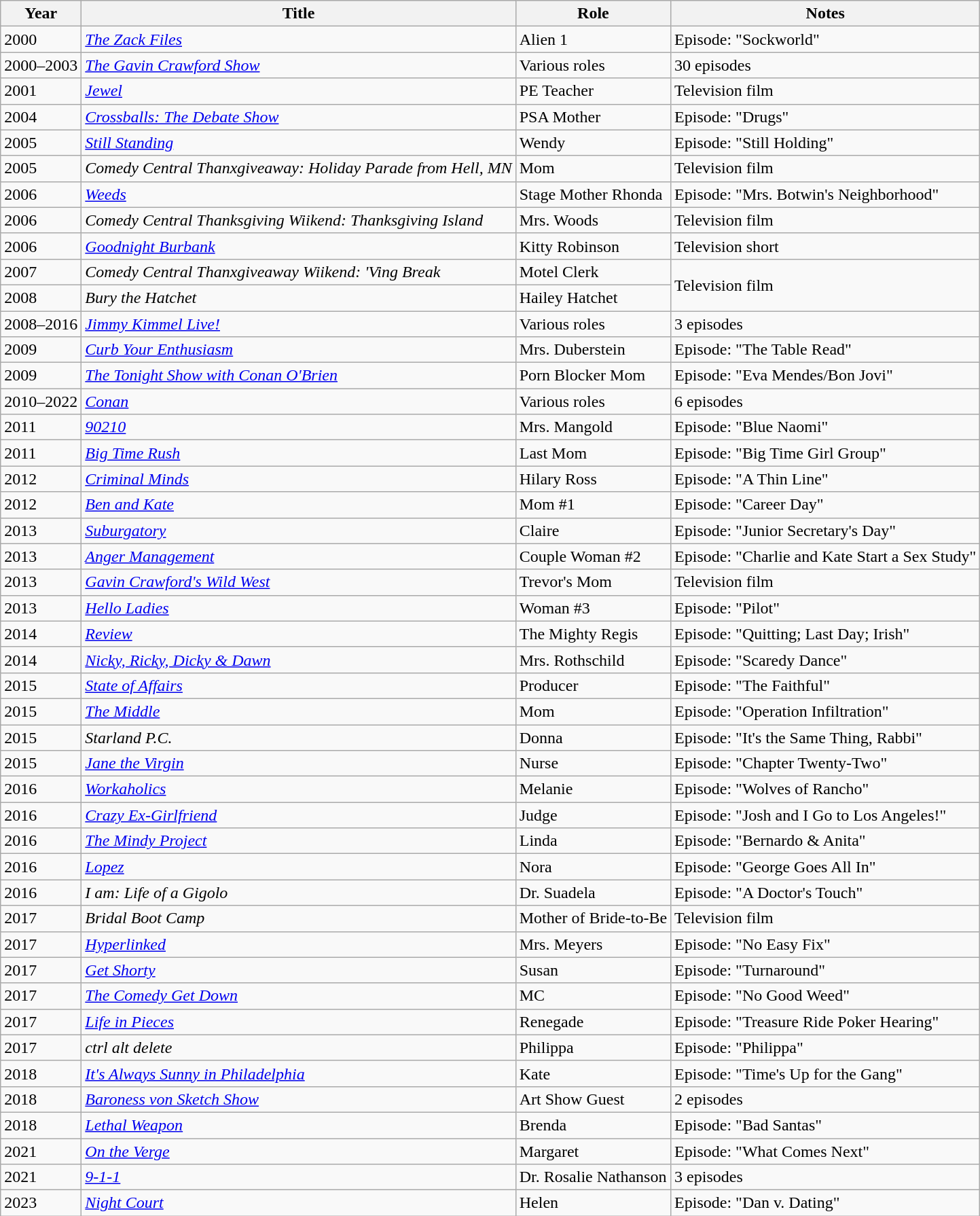<table class="wikitable sortable">
<tr>
<th>Year</th>
<th>Title</th>
<th>Role</th>
<th>Notes</th>
</tr>
<tr>
<td>2000</td>
<td><em><a href='#'>The Zack Files</a></em></td>
<td>Alien 1</td>
<td>Episode: "Sockworld"</td>
</tr>
<tr>
<td>2000–2003</td>
<td><em><a href='#'>The Gavin Crawford Show</a></em></td>
<td>Various roles</td>
<td>30 episodes</td>
</tr>
<tr>
<td>2001</td>
<td><em><a href='#'>Jewel</a></em></td>
<td>PE Teacher</td>
<td>Television film</td>
</tr>
<tr>
<td>2004</td>
<td><em><a href='#'>Crossballs: The Debate Show</a></em></td>
<td>PSA Mother</td>
<td>Episode: "Drugs"</td>
</tr>
<tr>
<td>2005</td>
<td><em><a href='#'>Still Standing</a></em></td>
<td>Wendy</td>
<td>Episode: "Still Holding"</td>
</tr>
<tr>
<td>2005</td>
<td><em>Comedy Central Thanxgiveaway: Holiday Parade from Hell, MN</em></td>
<td>Mom</td>
<td>Television film</td>
</tr>
<tr>
<td>2006</td>
<td><em><a href='#'>Weeds</a></em></td>
<td>Stage Mother Rhonda</td>
<td>Episode: "Mrs. Botwin's Neighborhood"</td>
</tr>
<tr>
<td>2006</td>
<td><em>Comedy Central Thanksgiving Wiikend: Thanksgiving Island</em></td>
<td>Mrs. Woods</td>
<td>Television film</td>
</tr>
<tr>
<td>2006</td>
<td><em><a href='#'>Goodnight Burbank</a></em></td>
<td>Kitty Robinson</td>
<td>Television short</td>
</tr>
<tr>
<td>2007</td>
<td><em>Comedy Central Thanxgiveaway Wiikend: 'Ving Break</em></td>
<td>Motel Clerk</td>
<td rowspan="2">Television film</td>
</tr>
<tr>
<td>2008</td>
<td><em>Bury the Hatchet</em></td>
<td>Hailey Hatchet</td>
</tr>
<tr>
<td>2008–2016</td>
<td><em><a href='#'>Jimmy Kimmel Live!</a></em></td>
<td>Various roles</td>
<td>3 episodes</td>
</tr>
<tr>
<td>2009</td>
<td><em><a href='#'>Curb Your Enthusiasm</a></em></td>
<td>Mrs. Duberstein</td>
<td>Episode: "The Table Read"</td>
</tr>
<tr>
<td>2009</td>
<td><em><a href='#'>The Tonight Show with Conan O'Brien</a></em></td>
<td>Porn Blocker Mom</td>
<td>Episode: "Eva Mendes/Bon Jovi"</td>
</tr>
<tr>
<td>2010–2022</td>
<td><em><a href='#'>Conan</a></em></td>
<td>Various roles</td>
<td>6 episodes</td>
</tr>
<tr>
<td>2011</td>
<td><em><a href='#'>90210</a></em></td>
<td>Mrs. Mangold</td>
<td>Episode: "Blue Naomi"</td>
</tr>
<tr>
<td>2011</td>
<td><em><a href='#'>Big Time Rush</a></em></td>
<td>Last Mom</td>
<td>Episode: "Big Time Girl Group"</td>
</tr>
<tr>
<td>2012</td>
<td><em><a href='#'>Criminal Minds</a></em></td>
<td>Hilary Ross</td>
<td>Episode: "A Thin Line"</td>
</tr>
<tr>
<td>2012</td>
<td><em><a href='#'>Ben and Kate</a></em></td>
<td>Mom #1</td>
<td>Episode: "Career Day"</td>
</tr>
<tr>
<td>2013</td>
<td><em><a href='#'>Suburgatory</a></em></td>
<td>Claire</td>
<td>Episode: "Junior Secretary's Day"</td>
</tr>
<tr>
<td>2013</td>
<td><em><a href='#'>Anger Management</a></em></td>
<td>Couple Woman #2</td>
<td>Episode: "Charlie and Kate Start a Sex Study"</td>
</tr>
<tr>
<td>2013</td>
<td><em><a href='#'>Gavin Crawford's Wild West</a></em></td>
<td>Trevor's Mom</td>
<td>Television film</td>
</tr>
<tr>
<td>2013</td>
<td><em><a href='#'>Hello Ladies</a></em></td>
<td>Woman #3</td>
<td>Episode: "Pilot"</td>
</tr>
<tr>
<td>2014</td>
<td><em><a href='#'>Review</a></em></td>
<td>The Mighty Regis</td>
<td>Episode: "Quitting; Last Day; Irish"</td>
</tr>
<tr>
<td>2014</td>
<td><em><a href='#'>Nicky, Ricky, Dicky & Dawn</a></em></td>
<td>Mrs. Rothschild</td>
<td>Episode: "Scaredy Dance"</td>
</tr>
<tr>
<td>2015</td>
<td><em><a href='#'>State of Affairs</a></em></td>
<td>Producer</td>
<td>Episode: "The Faithful"</td>
</tr>
<tr>
<td>2015</td>
<td><em><a href='#'>The Middle</a></em></td>
<td>Mom</td>
<td>Episode: "Operation Infiltration"</td>
</tr>
<tr>
<td>2015</td>
<td><em>Starland P.C.</em></td>
<td>Donna</td>
<td>Episode: "It's the Same Thing, Rabbi"</td>
</tr>
<tr>
<td>2015</td>
<td><em><a href='#'>Jane the Virgin</a></em></td>
<td>Nurse</td>
<td>Episode: "Chapter Twenty-Two"</td>
</tr>
<tr>
<td>2016</td>
<td><em><a href='#'>Workaholics</a></em></td>
<td>Melanie</td>
<td>Episode: "Wolves of Rancho"</td>
</tr>
<tr>
<td>2016</td>
<td><em><a href='#'>Crazy Ex-Girlfriend</a></em></td>
<td>Judge</td>
<td>Episode: "Josh and I Go to Los Angeles!"</td>
</tr>
<tr>
<td>2016</td>
<td><em><a href='#'>The Mindy Project</a></em></td>
<td>Linda</td>
<td>Episode: "Bernardo & Anita"</td>
</tr>
<tr>
<td>2016</td>
<td><em><a href='#'>Lopez</a></em></td>
<td>Nora</td>
<td>Episode: "George Goes All In"</td>
</tr>
<tr>
<td>2016</td>
<td><em>I am: Life of a Gigolo</em></td>
<td>Dr. Suadela</td>
<td>Episode: "A Doctor's Touch"</td>
</tr>
<tr>
<td>2017</td>
<td><em>Bridal Boot Camp</em></td>
<td>Mother of Bride-to-Be</td>
<td>Television film</td>
</tr>
<tr>
<td>2017</td>
<td><em><a href='#'>Hyperlinked</a></em></td>
<td>Mrs. Meyers</td>
<td>Episode: "No Easy Fix"</td>
</tr>
<tr>
<td>2017</td>
<td><em><a href='#'>Get Shorty</a></em></td>
<td>Susan</td>
<td>Episode: "Turnaround"</td>
</tr>
<tr>
<td>2017</td>
<td><em><a href='#'>The Comedy Get Down</a></em></td>
<td>MC</td>
<td>Episode: "No Good Weed"</td>
</tr>
<tr>
<td>2017</td>
<td><em><a href='#'>Life in Pieces</a></em></td>
<td>Renegade</td>
<td>Episode: "Treasure Ride Poker Hearing"</td>
</tr>
<tr>
<td>2017</td>
<td><em>ctrl alt delete</em></td>
<td>Philippa</td>
<td>Episode: "Philippa"</td>
</tr>
<tr>
<td>2018</td>
<td><em><a href='#'>It's Always Sunny in Philadelphia</a></em></td>
<td>Kate</td>
<td>Episode: "Time's Up for the Gang"</td>
</tr>
<tr>
<td>2018</td>
<td><em><a href='#'>Baroness von Sketch Show</a></em></td>
<td>Art Show Guest</td>
<td>2 episodes</td>
</tr>
<tr>
<td>2018</td>
<td><em><a href='#'>Lethal Weapon</a></em></td>
<td>Brenda</td>
<td>Episode: "Bad Santas"</td>
</tr>
<tr>
<td>2021</td>
<td><em><a href='#'>On the Verge</a></em></td>
<td>Margaret</td>
<td>Episode: "What Comes Next"</td>
</tr>
<tr>
<td>2021</td>
<td><em><a href='#'>9-1-1</a></em></td>
<td>Dr. Rosalie Nathanson</td>
<td>3 episodes</td>
</tr>
<tr>
<td>2023</td>
<td><em><a href='#'>Night Court</a></em></td>
<td>Helen</td>
<td>Episode: "Dan v. Dating"</td>
</tr>
</table>
